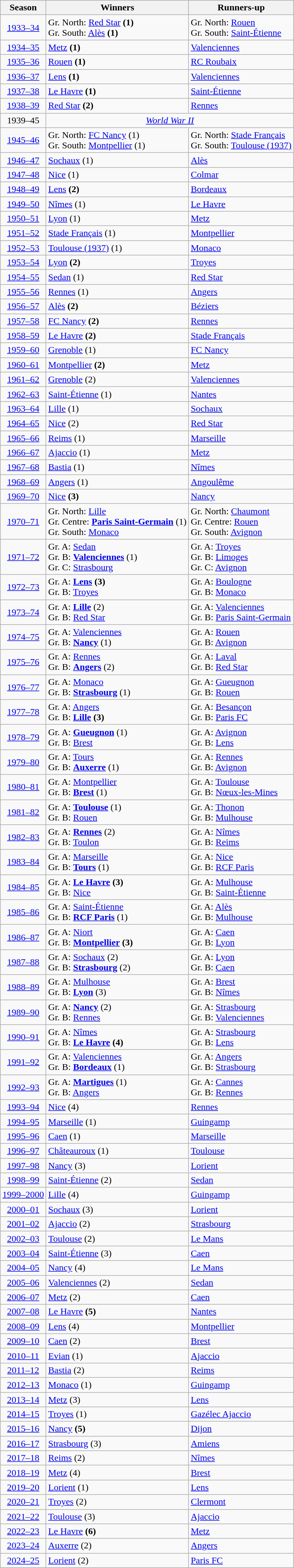<table class="wikitable sortable">
<tr>
<th>Season</th>
<th>Winners</th>
<th>Runners-up</th>
</tr>
<tr>
<td align=center><a href='#'>1933–34</a></td>
<td>Gr. North: <a href='#'>Red Star</a> <strong>(1)</strong><br>Gr. South: <a href='#'>Alès</a> <strong>(1)</strong></td>
<td>Gr. North: <a href='#'>Rouen</a><br>Gr. South: <a href='#'>Saint-Étienne</a></td>
</tr>
<tr>
<td align=center><a href='#'>1934–35</a></td>
<td><a href='#'>Metz</a> <strong>(1)</strong></td>
<td><a href='#'>Valenciennes</a></td>
</tr>
<tr>
<td align=center><a href='#'>1935–36</a></td>
<td><a href='#'>Rouen</a> <strong>(1)</strong></td>
<td><a href='#'>RC Roubaix</a></td>
</tr>
<tr>
<td align=center><a href='#'>1936–37</a></td>
<td><a href='#'>Lens</a> <strong>(1)</strong></td>
<td><a href='#'>Valenciennes</a></td>
</tr>
<tr>
<td align=center><a href='#'>1937–38</a></td>
<td><a href='#'>Le Havre</a> <strong>(1)</strong></td>
<td><a href='#'>Saint-Étienne</a></td>
</tr>
<tr>
<td align=center><a href='#'>1938–39</a></td>
<td><a href='#'>Red Star</a> <strong>(2)</strong></td>
<td><a href='#'>Rennes</a></td>
</tr>
<tr>
<td align=center>1939–45</td>
<td colspan=2 align=center><em><a href='#'>World War II</a></em></td>
</tr>
<tr>
<td align=center><a href='#'>1945–46</a></td>
<td>Gr. North: <a href='#'>FC Nancy</a> (1)<br>Gr. South: <a href='#'>Montpellier</a> (1)</td>
<td>Gr. North: <a href='#'>Stade Français</a><br>Gr. South: <a href='#'>Toulouse (1937)</a></td>
</tr>
<tr>
<td align=center><a href='#'>1946–47</a></td>
<td><a href='#'>Sochaux</a> (1)</td>
<td><a href='#'>Alès</a></td>
</tr>
<tr>
<td align=center><a href='#'>1947–48</a></td>
<td><a href='#'>Nice</a> (1)</td>
<td><a href='#'>Colmar</a></td>
</tr>
<tr>
<td align=center><a href='#'>1948–49</a></td>
<td><a href='#'>Lens</a> <strong>(2)</strong></td>
<td><a href='#'>Bordeaux</a></td>
</tr>
<tr>
<td align=center><a href='#'>1949–50</a></td>
<td><a href='#'>Nîmes</a> (1)</td>
<td><a href='#'>Le Havre</a></td>
</tr>
<tr>
<td align=center><a href='#'>1950–51</a></td>
<td><a href='#'>Lyon</a> (1)</td>
<td><a href='#'>Metz</a></td>
</tr>
<tr>
<td align=center><a href='#'>1951–52</a></td>
<td><a href='#'>Stade Français</a> (1)</td>
<td><a href='#'>Montpellier</a></td>
</tr>
<tr>
<td align=center><a href='#'>1952–53</a></td>
<td><a href='#'>Toulouse (1937)</a> (1)</td>
<td><a href='#'>Monaco</a></td>
</tr>
<tr>
<td align=center><a href='#'>1953–54</a></td>
<td><a href='#'>Lyon</a> <strong>(2)</strong></td>
<td><a href='#'>Troyes</a></td>
</tr>
<tr>
<td align=center><a href='#'>1954–55</a></td>
<td><a href='#'>Sedan</a> (1)</td>
<td><a href='#'>Red Star</a></td>
</tr>
<tr>
<td align=center><a href='#'>1955–56</a></td>
<td><a href='#'>Rennes</a> (1)</td>
<td><a href='#'>Angers</a></td>
</tr>
<tr>
<td align=center><a href='#'>1956–57</a></td>
<td><a href='#'>Alès</a> <strong>(2)</strong></td>
<td><a href='#'>Béziers</a></td>
</tr>
<tr>
<td align=center><a href='#'>1957–58</a></td>
<td><a href='#'>FC Nancy</a> <strong>(2)</strong></td>
<td><a href='#'>Rennes</a></td>
</tr>
<tr>
<td align=center><a href='#'>1958–59</a></td>
<td><a href='#'>Le Havre</a> <strong>(2)</strong></td>
<td><a href='#'>Stade Français</a></td>
</tr>
<tr>
<td align=center><a href='#'>1959–60</a></td>
<td><a href='#'>Grenoble</a> (1)</td>
<td><a href='#'>FC Nancy</a></td>
</tr>
<tr>
<td align=center><a href='#'>1960–61</a></td>
<td><a href='#'>Montpellier</a> <strong>(2)</strong></td>
<td><a href='#'>Metz</a></td>
</tr>
<tr>
<td align=center><a href='#'>1961–62</a></td>
<td><a href='#'>Grenoble</a> (2)</td>
<td><a href='#'>Valenciennes</a></td>
</tr>
<tr>
<td align=center><a href='#'>1962–63</a></td>
<td><a href='#'>Saint-Étienne</a> (1)</td>
<td><a href='#'>Nantes</a></td>
</tr>
<tr>
<td align=center><a href='#'>1963–64</a></td>
<td><a href='#'>Lille</a> (1)</td>
<td><a href='#'>Sochaux</a></td>
</tr>
<tr>
<td align=center><a href='#'>1964–65</a></td>
<td><a href='#'>Nice</a> (2)</td>
<td><a href='#'>Red Star</a></td>
</tr>
<tr>
<td align=center><a href='#'>1965–66</a></td>
<td><a href='#'>Reims</a> (1)</td>
<td><a href='#'>Marseille</a></td>
</tr>
<tr>
<td align=center><a href='#'>1966–67</a></td>
<td><a href='#'>Ajaccio</a> (1)</td>
<td><a href='#'>Metz</a></td>
</tr>
<tr>
<td align=center><a href='#'>1967–68</a></td>
<td><a href='#'>Bastia</a> (1)</td>
<td><a href='#'>Nîmes</a></td>
</tr>
<tr>
<td align=center><a href='#'>1968–69</a></td>
<td><a href='#'>Angers</a> (1)</td>
<td><a href='#'>Angoulême</a></td>
</tr>
<tr>
<td align=center><a href='#'>1969–70</a></td>
<td><a href='#'>Nice</a> <strong>(3)</strong></td>
<td><a href='#'>Nancy</a></td>
</tr>
<tr>
<td align=center><a href='#'>1970–71</a></td>
<td>Gr. North: <a href='#'>Lille</a><br>Gr. Centre: <strong><a href='#'>Paris Saint-Germain</a></strong> (1)<br>Gr. South: <a href='#'>Monaco</a></td>
<td>Gr. North: <a href='#'>Chaumont</a><br>Gr. Centre: <a href='#'>Rouen</a><br>Gr. South: <a href='#'>Avignon</a></td>
</tr>
<tr>
<td align=center><a href='#'>1971–72</a></td>
<td>Gr. A: <a href='#'>Sedan</a><br>Gr. B: <strong><a href='#'>Valenciennes</a></strong> (1)<br>Gr. C: <a href='#'>Strasbourg</a></td>
<td>Gr. A: <a href='#'>Troyes</a><br>Gr. B: <a href='#'>Limoges</a><br>Gr. C: <a href='#'>Avignon</a></td>
</tr>
<tr>
<td align=center><a href='#'>1972–73</a></td>
<td>Gr. A: <strong><a href='#'>Lens</a></strong> <strong>(3)</strong><br>Gr. B: <a href='#'>Troyes</a></td>
<td>Gr. A: <a href='#'>Boulogne</a><br>Gr. B: <a href='#'>Monaco</a></td>
</tr>
<tr>
<td align=center><a href='#'>1973–74</a></td>
<td>Gr. A: <strong><a href='#'>Lille</a></strong> (2)<br>Gr. B: <a href='#'>Red Star</a></td>
<td>Gr. A: <a href='#'>Valenciennes</a><br>Gr. B: <a href='#'>Paris Saint-Germain</a></td>
</tr>
<tr>
<td align=center><a href='#'>1974–75</a></td>
<td>Gr. A: <a href='#'>Valenciennes</a><br>Gr. B: <strong><a href='#'>Nancy</a></strong> (1)</td>
<td>Gr. A: <a href='#'>Rouen</a><br>Gr. B: <a href='#'>Avignon</a></td>
</tr>
<tr>
<td align=center><a href='#'>1975–76</a></td>
<td>Gr. A: <a href='#'>Rennes</a><br>Gr. B: <strong><a href='#'>Angers</a></strong> (2)</td>
<td>Gr. A: <a href='#'>Laval</a><br>Gr. B: <a href='#'>Red Star</a></td>
</tr>
<tr>
<td align=center><a href='#'>1976–77</a></td>
<td>Gr. A: <a href='#'>Monaco</a><br>Gr. B: <strong><a href='#'>Strasbourg</a></strong> (1)</td>
<td>Gr. A: <a href='#'>Gueugnon</a><br>Gr. B: <a href='#'>Rouen</a></td>
</tr>
<tr>
<td align=center><a href='#'>1977–78</a></td>
<td>Gr. A: <a href='#'>Angers</a><br>Gr. B: <strong><a href='#'>Lille</a></strong> <strong>(3)</strong></td>
<td>Gr. A: <a href='#'>Besançon</a><br>Gr. B: <a href='#'>Paris FC</a></td>
</tr>
<tr>
<td align=center><a href='#'>1978–79</a></td>
<td>Gr. A: <strong><a href='#'>Gueugnon</a></strong> (1)<br>Gr. B: <a href='#'>Brest</a></td>
<td>Gr. A: <a href='#'>Avignon</a><br>Gr. B: <a href='#'>Lens</a></td>
</tr>
<tr>
<td align=center><a href='#'>1979–80</a></td>
<td>Gr. A: <a href='#'>Tours</a><br>Gr. B: <strong><a href='#'>Auxerre</a></strong> (1)</td>
<td>Gr. A: <a href='#'>Rennes</a><br>Gr. B: <a href='#'>Avignon</a></td>
</tr>
<tr>
<td align=center><a href='#'>1980–81</a></td>
<td>Gr. A: <a href='#'>Montpellier</a><br>Gr. B: <strong><a href='#'>Brest</a></strong> (1)</td>
<td>Gr. A: <a href='#'>Toulouse</a><br>Gr. B: <a href='#'>Nœux-les-Mines</a></td>
</tr>
<tr>
<td align=center><a href='#'>1981–82</a></td>
<td>Gr. A: <strong><a href='#'>Toulouse</a></strong> (1)<br>Gr. B: <a href='#'>Rouen</a></td>
<td>Gr. A: <a href='#'>Thonon</a><br>Gr. B: <a href='#'>Mulhouse</a></td>
</tr>
<tr>
<td align=center><a href='#'>1982–83</a></td>
<td>Gr. A: <strong><a href='#'>Rennes</a></strong> (2)<br>Gr. B: <a href='#'>Toulon</a></td>
<td>Gr. A: <a href='#'>Nîmes</a><br>Gr. B: <a href='#'>Reims</a></td>
</tr>
<tr>
<td align=center><a href='#'>1983–84</a></td>
<td>Gr. A: <a href='#'>Marseille</a><br>Gr. B: <strong><a href='#'>Tours</a></strong> (1)</td>
<td>Gr. A: <a href='#'>Nice</a><br>Gr. B: <a href='#'>RCF Paris</a></td>
</tr>
<tr>
<td align=center><a href='#'>1984–85</a></td>
<td>Gr. A: <strong><a href='#'>Le Havre</a></strong> <strong>(3)</strong><br>Gr. B: <a href='#'>Nice</a></td>
<td>Gr. A: <a href='#'>Mulhouse</a><br>Gr. B: <a href='#'>Saint-Étienne</a></td>
</tr>
<tr>
<td align=center><a href='#'>1985–86</a></td>
<td>Gr. A: <a href='#'>Saint-Étienne</a><br>Gr. B: <strong><a href='#'>RCF Paris</a></strong> (1)</td>
<td>Gr. A: <a href='#'>Alès</a><br>Gr. B: <a href='#'>Mulhouse</a></td>
</tr>
<tr>
<td align=center><a href='#'>1986–87</a></td>
<td>Gr. A: <a href='#'>Niort</a><br>Gr. B: <strong><a href='#'>Montpellier</a></strong> <strong>(3)</strong></td>
<td>Gr. A: <a href='#'>Caen</a><br>Gr. B: <a href='#'>Lyon</a></td>
</tr>
<tr>
<td align=center><a href='#'>1987–88</a></td>
<td>Gr. A: <a href='#'>Sochaux</a> (2) <br>Gr. B: <strong><a href='#'>Strasbourg</a></strong> (2)</td>
<td>Gr. A: <a href='#'>Lyon</a><br>Gr. B: <a href='#'>Caen</a></td>
</tr>
<tr>
<td align=center><a href='#'>1988–89</a></td>
<td>Gr. A: <a href='#'>Mulhouse</a><br>Gr. B: <strong><a href='#'>Lyon</a></strong> (3)</td>
<td>Gr. A: <a href='#'>Brest</a><br>Gr. B: <a href='#'>Nîmes</a></td>
</tr>
<tr>
<td align=center><a href='#'>1989–90</a></td>
<td>Gr. A: <strong><a href='#'>Nancy</a></strong> (2)<br>Gr. B: <a href='#'>Rennes</a></td>
<td>Gr. A: <a href='#'>Strasbourg</a><br>Gr. B: <a href='#'>Valenciennes</a></td>
</tr>
<tr>
<td align=center><a href='#'>1990–91</a></td>
<td>Gr. A: <a href='#'>Nîmes</a><br>Gr. B: <strong><a href='#'>Le Havre</a></strong> <strong>(4)</strong></td>
<td>Gr. A: <a href='#'>Strasbourg</a><br>Gr. B: <a href='#'>Lens</a></td>
</tr>
<tr>
<td align=center><a href='#'>1991–92</a></td>
<td>Gr. A: <a href='#'>Valenciennes</a><br>Gr. B: <strong><a href='#'>Bordeaux</a></strong> (1)</td>
<td>Gr. A: <a href='#'>Angers</a><br>Gr. B: <a href='#'>Strasbourg</a></td>
</tr>
<tr>
<td align=center><a href='#'>1992–93</a></td>
<td>Gr. A: <strong><a href='#'>Martigues</a></strong> (1)<br>Gr. B: <a href='#'>Angers</a></td>
<td>Gr. A: <a href='#'>Cannes</a><br>Gr. B: <a href='#'>Rennes</a></td>
</tr>
<tr>
<td align=center><a href='#'>1993–94</a></td>
<td><a href='#'>Nice</a> (4)</td>
<td><a href='#'>Rennes</a></td>
</tr>
<tr>
<td align=center><a href='#'>1994–95</a></td>
<td><a href='#'>Marseille</a> (1)</td>
<td><a href='#'>Guingamp</a></td>
</tr>
<tr>
<td align=center><a href='#'>1995–96</a></td>
<td><a href='#'>Caen</a> (1)</td>
<td><a href='#'>Marseille</a></td>
</tr>
<tr>
<td align=center><a href='#'>1996–97</a></td>
<td><a href='#'>Châteauroux</a> (1)</td>
<td><a href='#'>Toulouse</a></td>
</tr>
<tr>
<td align=center><a href='#'>1997–98</a></td>
<td><a href='#'>Nancy</a> (3)</td>
<td><a href='#'>Lorient</a></td>
</tr>
<tr>
<td align=center><a href='#'>1998–99</a></td>
<td><a href='#'>Saint-Étienne</a> (2)</td>
<td><a href='#'>Sedan</a></td>
</tr>
<tr>
<td align=center><a href='#'>1999–2000</a></td>
<td><a href='#'>Lille</a> (4)</td>
<td><a href='#'>Guingamp</a></td>
</tr>
<tr>
<td align=center><a href='#'>2000–01</a></td>
<td><a href='#'>Sochaux</a> (3)</td>
<td><a href='#'>Lorient</a></td>
</tr>
<tr>
<td align=center><a href='#'>2001–02</a></td>
<td><a href='#'>Ajaccio</a> (2)</td>
<td><a href='#'>Strasbourg</a></td>
</tr>
<tr>
<td align=center><a href='#'>2002–03</a></td>
<td><a href='#'>Toulouse</a> (2)</td>
<td><a href='#'>Le Mans</a></td>
</tr>
<tr>
<td align=center><a href='#'>2003–04</a></td>
<td><a href='#'>Saint-Étienne</a> (3)</td>
<td><a href='#'>Caen</a></td>
</tr>
<tr>
<td align=center><a href='#'>2004–05</a></td>
<td><a href='#'>Nancy</a> (4)</td>
<td><a href='#'>Le Mans</a></td>
</tr>
<tr>
<td align=center><a href='#'>2005–06</a></td>
<td><a href='#'>Valenciennes</a> (2)</td>
<td><a href='#'>Sedan</a></td>
</tr>
<tr>
<td align=center><a href='#'>2006–07</a></td>
<td><a href='#'>Metz</a> (2)</td>
<td><a href='#'>Caen</a></td>
</tr>
<tr>
<td align=center><a href='#'>2007–08</a></td>
<td><a href='#'>Le Havre</a> <strong>(5)</strong></td>
<td><a href='#'>Nantes</a></td>
</tr>
<tr>
<td align=center><a href='#'>2008–09</a></td>
<td><a href='#'>Lens</a> (4)</td>
<td><a href='#'>Montpellier</a></td>
</tr>
<tr>
<td align=center><a href='#'>2009–10</a></td>
<td><a href='#'>Caen</a> (2)</td>
<td><a href='#'>Brest</a></td>
</tr>
<tr>
<td align=center><a href='#'>2010–11</a></td>
<td><a href='#'>Evian</a> (1)</td>
<td><a href='#'>Ajaccio</a></td>
</tr>
<tr>
<td align=center><a href='#'>2011–12</a></td>
<td><a href='#'>Bastia</a> (2)</td>
<td><a href='#'>Reims</a></td>
</tr>
<tr>
<td align=center><a href='#'>2012–13</a></td>
<td><a href='#'>Monaco</a> (1)</td>
<td><a href='#'>Guingamp</a></td>
</tr>
<tr>
<td align=center><a href='#'>2013–14</a></td>
<td><a href='#'>Metz</a> (3)</td>
<td><a href='#'>Lens</a></td>
</tr>
<tr>
<td align=center><a href='#'>2014–15</a></td>
<td><a href='#'>Troyes</a> (1)</td>
<td><a href='#'>Gazélec Ajaccio</a></td>
</tr>
<tr>
<td align=center><a href='#'>2015–16</a></td>
<td><a href='#'>Nancy</a> <strong>(5)</strong></td>
<td><a href='#'>Dijon</a></td>
</tr>
<tr>
<td align=center><a href='#'>2016–17</a></td>
<td><a href='#'>Strasbourg</a> (3)</td>
<td><a href='#'>Amiens</a></td>
</tr>
<tr>
<td align=center><a href='#'>2017–18</a></td>
<td><a href='#'>Reims</a> (2)</td>
<td><a href='#'>Nîmes</a></td>
</tr>
<tr>
<td align=center><a href='#'>2018–19</a></td>
<td><a href='#'>Metz</a> (4)</td>
<td><a href='#'>Brest</a></td>
</tr>
<tr>
<td align=center><a href='#'>2019–20</a></td>
<td><a href='#'>Lorient</a> (1)</td>
<td><a href='#'>Lens</a></td>
</tr>
<tr>
<td align=center><a href='#'>2020–21</a></td>
<td><a href='#'>Troyes</a> (2)</td>
<td><a href='#'>Clermont</a></td>
</tr>
<tr>
<td align=center><a href='#'>2021–22</a></td>
<td><a href='#'>Toulouse</a> (3)</td>
<td><a href='#'>Ajaccio</a></td>
</tr>
<tr>
<td align=center><a href='#'>2022–23</a></td>
<td><a href='#'>Le Havre</a> <strong>(6)</strong></td>
<td><a href='#'>Metz</a></td>
</tr>
<tr>
<td align=center><a href='#'>2023–24</a></td>
<td><a href='#'>Auxerre</a> (2)</td>
<td><a href='#'>Angers</a></td>
</tr>
<tr>
<td align=center><a href='#'>2024–25</a></td>
<td><a href='#'>Lorient</a> (2)</td>
<td><a href='#'>Paris FC</a></td>
</tr>
</table>
